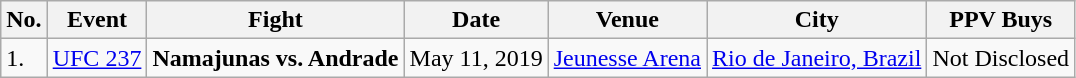<table class="wikitable">
<tr>
<th>No.</th>
<th>Event</th>
<th>Fight</th>
<th>Date</th>
<th>Venue</th>
<th>City</th>
<th>PPV Buys</th>
</tr>
<tr>
<td>1.</td>
<td><a href='#'>UFC 237</a></td>
<td><strong>Namajunas vs. Andrade</strong></td>
<td>May 11, 2019</td>
<td><a href='#'>Jeunesse Arena</a></td>
<td><a href='#'>Rio de Janeiro, Brazil</a></td>
<td>Not Disclosed</td>
</tr>
</table>
